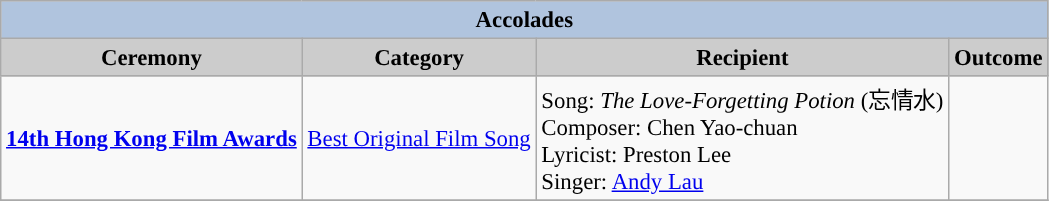<table class="wikitable" style="font-size:95%;" ;>
<tr style="background:#ccc; text-align:center;">
<th colspan="4" style="background: LightSteelBlue;">Accolades</th>
</tr>
<tr style="background:#ccc; text-align:center;">
<th style="background:#ccc">Ceremony</th>
<th style="background:#ccc">Category</th>
<th style="background:#ccc">Recipient</th>
<th style="background:#ccc">Outcome</th>
</tr>
<tr>
<td><strong><a href='#'>14th Hong Kong Film Awards</a></strong></td>
<td><a href='#'>Best Original Film Song</a></td>
<td>Song: <em>The Love-Forgetting Potion</em> (忘情水)<br>Composer: Chen Yao-chuan
<br>Lyricist: Preston Lee
<br>Singer: <a href='#'>Andy Lau</a></td>
<td></td>
</tr>
<tr>
</tr>
</table>
